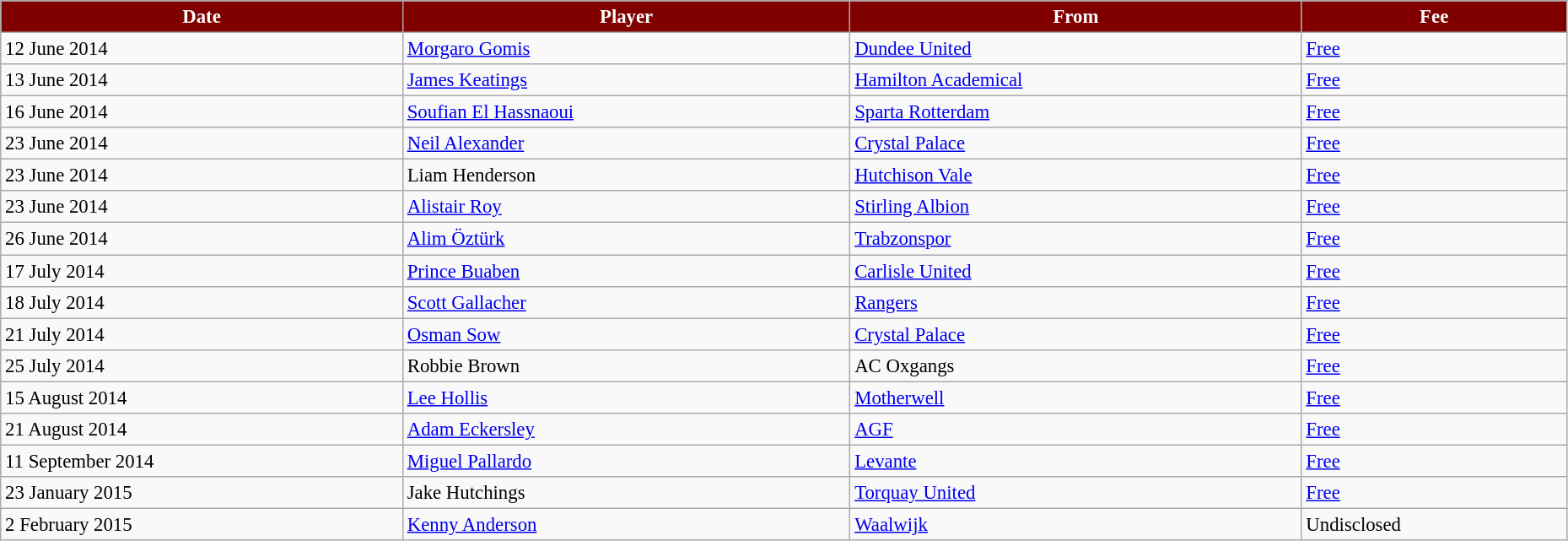<table class="wikitable" style="text-align:center; font-size:95%;width:98%; text-align:left">
<tr>
<th style="background:maroon; color:white;" scope="col">Date</th>
<th style="background:maroon; color:white;" scope="col">Player</th>
<th style="background:maroon; color:white;" scope="col">From</th>
<th style="background:maroon; color:white;" scope="col">Fee</th>
</tr>
<tr>
<td>12 June 2014</td>
<td> <a href='#'>Morgaro Gomis</a></td>
<td> <a href='#'>Dundee United</a></td>
<td><a href='#'>Free</a></td>
</tr>
<tr>
<td>13 June 2014</td>
<td> <a href='#'>James Keatings</a></td>
<td> <a href='#'>Hamilton Academical</a></td>
<td><a href='#'>Free</a></td>
</tr>
<tr>
<td>16 June 2014</td>
<td> <a href='#'>Soufian El Hassnaoui</a></td>
<td> <a href='#'>Sparta Rotterdam</a></td>
<td><a href='#'>Free</a></td>
</tr>
<tr>
<td>23 June 2014</td>
<td> <a href='#'>Neil Alexander</a></td>
<td> <a href='#'>Crystal Palace</a></td>
<td><a href='#'>Free</a></td>
</tr>
<tr>
<td>23 June 2014</td>
<td> Liam Henderson</td>
<td> <a href='#'>Hutchison Vale</a></td>
<td><a href='#'>Free</a></td>
</tr>
<tr>
<td>23 June 2014</td>
<td> <a href='#'>Alistair Roy</a></td>
<td> <a href='#'>Stirling Albion</a></td>
<td><a href='#'>Free</a></td>
</tr>
<tr>
<td>26 June 2014</td>
<td> <a href='#'>Alim Öztürk</a></td>
<td> <a href='#'>Trabzonspor</a></td>
<td><a href='#'>Free</a></td>
</tr>
<tr>
<td>17 July 2014</td>
<td> <a href='#'>Prince Buaben</a></td>
<td> <a href='#'>Carlisle United</a></td>
<td><a href='#'>Free</a></td>
</tr>
<tr>
<td>18 July 2014</td>
<td> <a href='#'>Scott Gallacher</a></td>
<td> <a href='#'>Rangers</a></td>
<td><a href='#'>Free</a></td>
</tr>
<tr>
<td>21 July 2014</td>
<td> <a href='#'>Osman Sow</a></td>
<td> <a href='#'>Crystal Palace</a></td>
<td><a href='#'>Free</a></td>
</tr>
<tr>
<td>25 July 2014</td>
<td> Robbie Brown</td>
<td> AC Oxgangs</td>
<td><a href='#'>Free</a></td>
</tr>
<tr>
<td>15 August 2014</td>
<td> <a href='#'>Lee Hollis</a></td>
<td> <a href='#'>Motherwell</a></td>
<td><a href='#'>Free</a></td>
</tr>
<tr>
<td>21 August 2014</td>
<td> <a href='#'>Adam Eckersley</a></td>
<td> <a href='#'>AGF</a></td>
<td><a href='#'>Free</a></td>
</tr>
<tr>
<td>11 September 2014</td>
<td> <a href='#'>Miguel Pallardo</a></td>
<td> <a href='#'>Levante</a></td>
<td><a href='#'>Free</a></td>
</tr>
<tr>
<td>23 January 2015</td>
<td> Jake Hutchings</td>
<td> <a href='#'>Torquay United</a></td>
<td><a href='#'>Free</a></td>
</tr>
<tr>
<td>2 February 2015</td>
<td> <a href='#'>Kenny Anderson</a></td>
<td> <a href='#'>Waalwijk</a></td>
<td>Undisclosed</td>
</tr>
</table>
